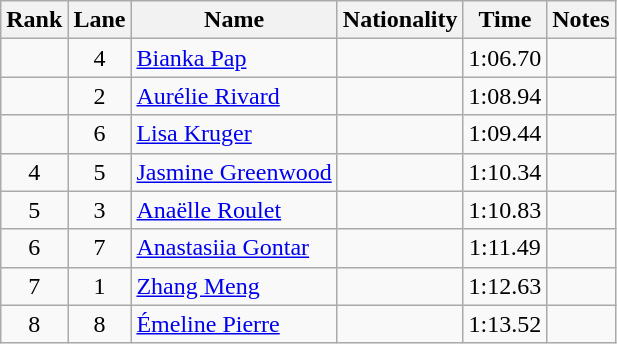<table class="wikitable sortable" style="text-align:center">
<tr>
<th>Rank</th>
<th>Lane</th>
<th>Name</th>
<th>Nationality</th>
<th>Time</th>
<th>Notes</th>
</tr>
<tr>
<td></td>
<td>4</td>
<td align=left><a href='#'>Bianka Pap</a></td>
<td align=left></td>
<td>1:06.70</td>
<td></td>
</tr>
<tr>
<td></td>
<td>2</td>
<td align=left><a href='#'>Aurélie Rivard</a></td>
<td align=left></td>
<td>1:08.94</td>
<td></td>
</tr>
<tr>
<td></td>
<td>6</td>
<td align=left><a href='#'>Lisa Kruger</a></td>
<td align=left></td>
<td>1:09.44</td>
<td></td>
</tr>
<tr>
<td>4</td>
<td>5</td>
<td align=left><a href='#'>Jasmine Greenwood</a></td>
<td align=left></td>
<td>1:10.34</td>
<td></td>
</tr>
<tr>
<td>5</td>
<td>3</td>
<td align=left><a href='#'>Anaëlle Roulet</a></td>
<td align=left></td>
<td>1:10.83</td>
<td></td>
</tr>
<tr>
<td>6</td>
<td>7</td>
<td align=left><a href='#'>Anastasiia Gontar</a></td>
<td align=left></td>
<td>1:11.49</td>
<td></td>
</tr>
<tr>
<td>7</td>
<td>1</td>
<td align=left><a href='#'>Zhang Meng</a></td>
<td align=left></td>
<td>1:12.63</td>
<td></td>
</tr>
<tr>
<td>8</td>
<td>8</td>
<td align=left><a href='#'>Émeline Pierre</a></td>
<td align=left></td>
<td>1:13.52</td>
<td></td>
</tr>
</table>
